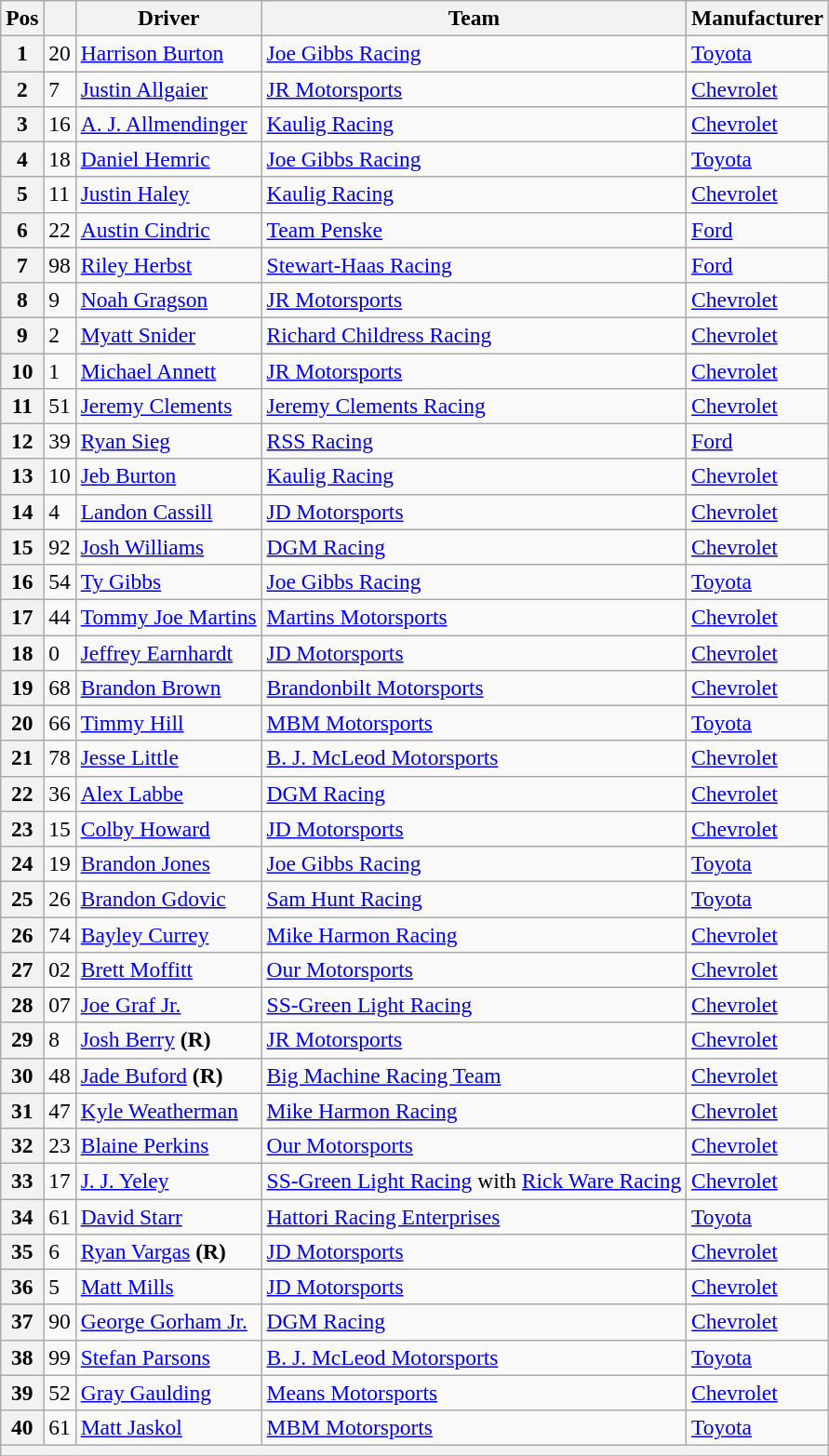<table class="wikitable" style="font-size:98%">
<tr>
<th>Pos</th>
<th></th>
<th>Driver</th>
<th>Team</th>
<th>Manufacturer</th>
</tr>
<tr>
<th>1</th>
<td>20</td>
<td><a href='#'>Harrison Burton</a></td>
<td><a href='#'>Joe Gibbs Racing</a></td>
<td><a href='#'>Toyota</a></td>
</tr>
<tr>
<th>2</th>
<td>7</td>
<td><a href='#'>Justin Allgaier</a></td>
<td><a href='#'>JR Motorsports</a></td>
<td><a href='#'>Chevrolet</a></td>
</tr>
<tr>
<th>3</th>
<td>16</td>
<td><a href='#'>A. J. Allmendinger</a></td>
<td><a href='#'>Kaulig Racing</a></td>
<td><a href='#'>Chevrolet</a></td>
</tr>
<tr>
<th>4</th>
<td>18</td>
<td><a href='#'>Daniel Hemric</a></td>
<td><a href='#'>Joe Gibbs Racing</a></td>
<td><a href='#'>Toyota</a></td>
</tr>
<tr>
<th>5</th>
<td>11</td>
<td><a href='#'>Justin Haley</a></td>
<td><a href='#'>Kaulig Racing</a></td>
<td><a href='#'>Chevrolet</a></td>
</tr>
<tr>
<th>6</th>
<td>22</td>
<td><a href='#'>Austin Cindric</a></td>
<td><a href='#'>Team Penske</a></td>
<td><a href='#'>Ford</a></td>
</tr>
<tr>
<th>7</th>
<td>98</td>
<td><a href='#'>Riley Herbst</a></td>
<td><a href='#'>Stewart-Haas Racing</a></td>
<td><a href='#'>Ford</a></td>
</tr>
<tr>
<th>8</th>
<td>9</td>
<td><a href='#'>Noah Gragson</a></td>
<td><a href='#'>JR Motorsports</a></td>
<td><a href='#'>Chevrolet</a></td>
</tr>
<tr>
<th>9</th>
<td>2</td>
<td><a href='#'>Myatt Snider</a></td>
<td><a href='#'>Richard Childress Racing</a></td>
<td><a href='#'>Chevrolet</a></td>
</tr>
<tr>
<th>10</th>
<td>1</td>
<td><a href='#'>Michael Annett</a></td>
<td><a href='#'>JR Motorsports</a></td>
<td><a href='#'>Chevrolet</a></td>
</tr>
<tr>
<th>11</th>
<td>51</td>
<td><a href='#'>Jeremy Clements</a></td>
<td><a href='#'>Jeremy Clements Racing</a></td>
<td><a href='#'>Chevrolet</a></td>
</tr>
<tr>
<th>12</th>
<td>39</td>
<td><a href='#'>Ryan Sieg</a></td>
<td><a href='#'>RSS Racing</a></td>
<td><a href='#'>Ford</a></td>
</tr>
<tr>
<th>13</th>
<td>10</td>
<td><a href='#'>Jeb Burton</a></td>
<td><a href='#'>Kaulig Racing</a></td>
<td><a href='#'>Chevrolet</a></td>
</tr>
<tr>
<th>14</th>
<td>4</td>
<td><a href='#'>Landon Cassill</a></td>
<td><a href='#'>JD Motorsports</a></td>
<td><a href='#'>Chevrolet</a></td>
</tr>
<tr>
<th>15</th>
<td>92</td>
<td><a href='#'>Josh Williams</a></td>
<td><a href='#'>DGM Racing</a></td>
<td><a href='#'>Chevrolet</a></td>
</tr>
<tr>
<th>16</th>
<td>54</td>
<td><a href='#'>Ty Gibbs</a></td>
<td><a href='#'>Joe Gibbs Racing</a></td>
<td><a href='#'>Toyota</a></td>
</tr>
<tr>
<th>17</th>
<td>44</td>
<td><a href='#'>Tommy Joe Martins</a></td>
<td><a href='#'>Martins Motorsports</a></td>
<td><a href='#'>Chevrolet</a></td>
</tr>
<tr>
<th>18</th>
<td>0</td>
<td><a href='#'>Jeffrey Earnhardt</a></td>
<td><a href='#'>JD Motorsports</a></td>
<td><a href='#'>Chevrolet</a></td>
</tr>
<tr>
<th>19</th>
<td>68</td>
<td><a href='#'>Brandon Brown</a></td>
<td><a href='#'>Brandonbilt Motorsports</a></td>
<td><a href='#'>Chevrolet</a></td>
</tr>
<tr>
<th>20</th>
<td>66</td>
<td><a href='#'>Timmy Hill</a></td>
<td><a href='#'>MBM Motorsports</a></td>
<td><a href='#'>Toyota</a></td>
</tr>
<tr>
<th>21</th>
<td>78</td>
<td><a href='#'>Jesse Little</a></td>
<td><a href='#'>B. J. McLeod Motorsports</a></td>
<td><a href='#'>Chevrolet</a></td>
</tr>
<tr>
<th>22</th>
<td>36</td>
<td><a href='#'>Alex Labbe</a></td>
<td><a href='#'>DGM Racing</a></td>
<td><a href='#'>Chevrolet</a></td>
</tr>
<tr>
<th>23</th>
<td>15</td>
<td><a href='#'>Colby Howard</a></td>
<td><a href='#'>JD Motorsports</a></td>
<td><a href='#'>Chevrolet</a></td>
</tr>
<tr>
<th>24</th>
<td>19</td>
<td><a href='#'>Brandon Jones</a></td>
<td><a href='#'>Joe Gibbs Racing</a></td>
<td><a href='#'>Toyota</a></td>
</tr>
<tr>
<th>25</th>
<td>26</td>
<td><a href='#'>Brandon Gdovic</a></td>
<td><a href='#'>Sam Hunt Racing</a></td>
<td><a href='#'>Toyota</a></td>
</tr>
<tr>
<th>26</th>
<td>74</td>
<td><a href='#'>Bayley Currey</a></td>
<td><a href='#'>Mike Harmon Racing</a></td>
<td><a href='#'>Chevrolet</a></td>
</tr>
<tr>
<th>27</th>
<td>02</td>
<td><a href='#'>Brett Moffitt</a></td>
<td><a href='#'>Our Motorsports</a></td>
<td><a href='#'>Chevrolet</a></td>
</tr>
<tr>
<th>28</th>
<td>07</td>
<td><a href='#'>Joe Graf Jr.</a></td>
<td><a href='#'>SS-Green Light Racing</a></td>
<td><a href='#'>Chevrolet</a></td>
</tr>
<tr>
<th>29</th>
<td>8</td>
<td><a href='#'>Josh Berry</a> <strong>(R)</strong></td>
<td><a href='#'>JR Motorsports</a></td>
<td><a href='#'>Chevrolet</a></td>
</tr>
<tr>
<th>30</th>
<td>48</td>
<td><a href='#'>Jade Buford</a> <strong>(R)</strong></td>
<td><a href='#'>Big Machine Racing Team</a></td>
<td><a href='#'>Chevrolet</a></td>
</tr>
<tr>
<th>31</th>
<td>47</td>
<td><a href='#'>Kyle Weatherman</a></td>
<td><a href='#'>Mike Harmon Racing</a></td>
<td><a href='#'>Chevrolet</a></td>
</tr>
<tr>
<th>32</th>
<td>23</td>
<td><a href='#'>Blaine Perkins</a></td>
<td><a href='#'>Our Motorsports</a></td>
<td><a href='#'>Chevrolet</a></td>
</tr>
<tr>
<th>33</th>
<td>17</td>
<td><a href='#'>J. J. Yeley</a></td>
<td><a href='#'>SS-Green Light Racing</a> with <a href='#'>Rick Ware Racing</a></td>
<td><a href='#'>Chevrolet</a></td>
</tr>
<tr>
<th>34</th>
<td>61</td>
<td><a href='#'>David Starr</a></td>
<td><a href='#'>Hattori Racing Enterprises</a></td>
<td><a href='#'>Toyota</a></td>
</tr>
<tr>
<th>35</th>
<td>6</td>
<td><a href='#'>Ryan Vargas</a> <strong>(R)</strong></td>
<td><a href='#'>JD Motorsports</a></td>
<td><a href='#'>Chevrolet</a></td>
</tr>
<tr>
<th>36</th>
<td>5</td>
<td><a href='#'>Matt Mills</a></td>
<td><a href='#'>JD Motorsports</a></td>
<td><a href='#'>Chevrolet</a></td>
</tr>
<tr>
<th>37</th>
<td>90</td>
<td><a href='#'>George Gorham Jr.</a></td>
<td><a href='#'>DGM Racing</a></td>
<td><a href='#'>Chevrolet</a></td>
</tr>
<tr>
<th>38</th>
<td>99</td>
<td><a href='#'>Stefan Parsons</a></td>
<td><a href='#'>B. J. McLeod Motorsports</a></td>
<td><a href='#'>Toyota</a></td>
</tr>
<tr>
<th>39</th>
<td>52</td>
<td><a href='#'>Gray Gaulding</a></td>
<td><a href='#'>Means Motorsports</a></td>
<td><a href='#'>Chevrolet</a></td>
</tr>
<tr>
<th>40</th>
<td>61</td>
<td><a href='#'>Matt Jaskol</a></td>
<td><a href='#'>MBM Motorsports</a></td>
<td><a href='#'>Toyota</a></td>
</tr>
<tr>
<th colspan="6"></th>
</tr>
<tr>
</tr>
</table>
